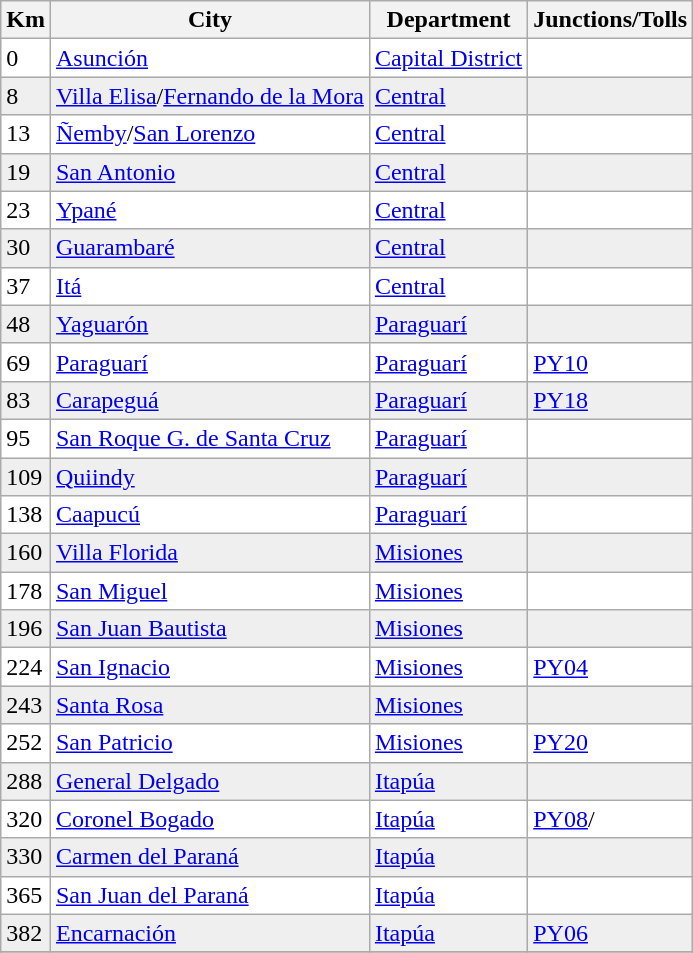<table class="wikitable">
<tr>
<th>Km</th>
<th>City</th>
<th>Department</th>
<th>Junctions/Tolls</th>
</tr>
<tr bgcolor="ffffff">
<td>0</td>
<td><a href='#'>Asunción</a></td>
<td><a href='#'>Capital District</a></td>
<td></td>
</tr>
<tr bgcolor="efefef">
<td>8</td>
<td><a href='#'>Villa Elisa</a>/<a href='#'>Fernando de la Mora</a></td>
<td><a href='#'>Central</a></td>
<td></td>
</tr>
<tr bgcolor="ffffff">
<td>13</td>
<td><a href='#'>Ñemby</a>/<a href='#'>San Lorenzo</a></td>
<td><a href='#'>Central</a></td>
<td></td>
</tr>
<tr bgcolor="efefef">
<td>19</td>
<td><a href='#'>San Antonio</a></td>
<td><a href='#'>Central</a></td>
<td></td>
</tr>
<tr bgcolor="ffffff">
<td>23</td>
<td><a href='#'>Ypané</a></td>
<td><a href='#'>Central</a></td>
<td></td>
</tr>
<tr bgcolor="efefef">
<td>30</td>
<td><a href='#'>Guarambaré</a></td>
<td><a href='#'>Central</a></td>
<td></td>
</tr>
<tr bgcolor="ffffff">
<td>37</td>
<td><a href='#'>Itá</a></td>
<td><a href='#'>Central</a></td>
<td></td>
</tr>
<tr bgcolor="efefef">
<td>48</td>
<td><a href='#'>Yaguarón</a></td>
<td><a href='#'>Paraguarí</a></td>
<td></td>
</tr>
<tr bgcolor="ffffff">
<td>69</td>
<td><a href='#'>Paraguarí</a></td>
<td><a href='#'>Paraguarí</a></td>
<td> <a href='#'>PY10</a></td>
</tr>
<tr bgcolor="efefef">
<td>83</td>
<td><a href='#'>Carapeguá</a></td>
<td><a href='#'>Paraguarí</a></td>
<td> <a href='#'>PY18</a></td>
</tr>
<tr bgcolor="ffffff">
<td>95</td>
<td><a href='#'>San Roque G. de Santa Cruz</a></td>
<td><a href='#'>Paraguarí</a></td>
<td></td>
</tr>
<tr bgcolor="efefef">
<td>109</td>
<td><a href='#'>Quiindy</a></td>
<td><a href='#'>Paraguarí</a></td>
<td></td>
</tr>
<tr bgcolor="ffffff">
<td>138</td>
<td><a href='#'>Caapucú</a></td>
<td><a href='#'>Paraguarí</a></td>
<td></td>
</tr>
<tr bgcolor="efefef">
<td>160</td>
<td><a href='#'>Villa Florida</a></td>
<td><a href='#'>Misiones</a></td>
<td></td>
</tr>
<tr bgcolor="ffffff">
<td>178</td>
<td><a href='#'>San Miguel</a></td>
<td><a href='#'>Misiones</a></td>
<td></td>
</tr>
<tr bgcolor="efefef">
<td>196</td>
<td><a href='#'>San Juan Bautista</a></td>
<td><a href='#'>Misiones</a></td>
<td></td>
</tr>
<tr bgcolor="ffffff">
<td>224</td>
<td><a href='#'>San Ignacio</a></td>
<td><a href='#'>Misiones</a></td>
<td> <a href='#'>PY04</a></td>
</tr>
<tr bgcolor="efefef">
<td>243</td>
<td><a href='#'>Santa Rosa</a></td>
<td><a href='#'>Misiones</a></td>
<td></td>
</tr>
<tr bgcolor="ffffff">
<td>252</td>
<td><a href='#'>San Patricio</a></td>
<td><a href='#'>Misiones</a></td>
<td> <a href='#'>PY20</a></td>
</tr>
<tr bgcolor="efefef">
<td>288</td>
<td><a href='#'>General Delgado</a></td>
<td><a href='#'>Itapúa</a></td>
<td></td>
</tr>
<tr bgcolor="ffffff">
<td>320</td>
<td><a href='#'>Coronel Bogado</a></td>
<td><a href='#'>Itapúa</a></td>
<td> <a href='#'>PY08</a>/</td>
</tr>
<tr bgcolor="efefef">
<td>330</td>
<td><a href='#'>Carmen del Paraná</a></td>
<td><a href='#'>Itapúa</a></td>
<td></td>
</tr>
<tr bgcolor="ffffff">
<td>365</td>
<td><a href='#'>San Juan del Paraná</a></td>
<td><a href='#'>Itapúa</a></td>
<td></td>
</tr>
<tr bgcolor="efefef">
<td>382</td>
<td><a href='#'>Encarnación</a></td>
<td><a href='#'>Itapúa</a></td>
<td> <a href='#'>PY06</a></td>
</tr>
<tr bgcolor="ffffff">
</tr>
</table>
